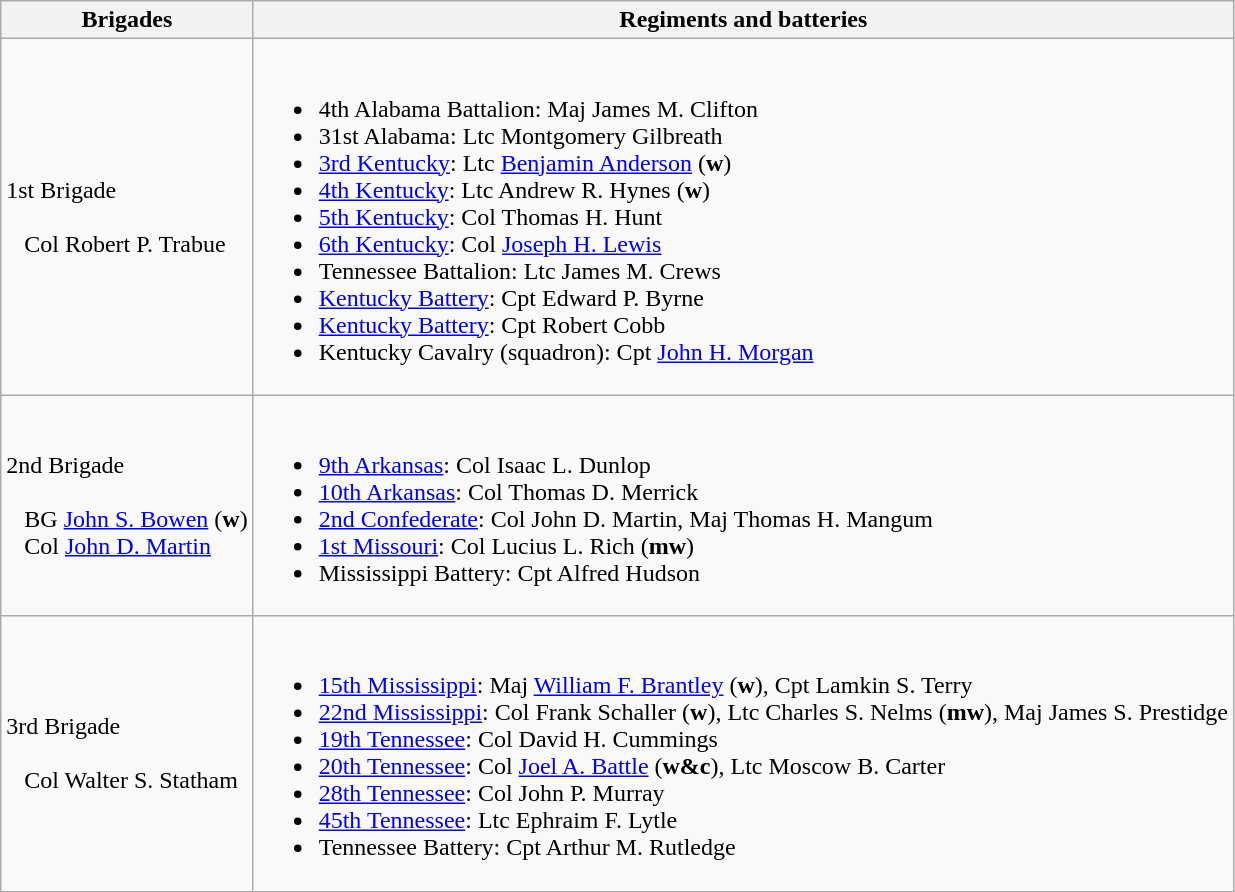<table class="wikitable">
<tr>
<th><strong>Brigades</strong></th>
<th><strong>Regiments and batteries</strong></th>
</tr>
<tr>
<td>1st Brigade<br><br>  
Col Robert P. Trabue</td>
<td><br><ul><li>4th Alabama Battalion: Maj James M. Clifton</li><li>31st Alabama: Ltc Montgomery Gilbreath</li><li><a href='#'>3rd Kentucky</a>: Ltc <a href='#'>Benjamin Anderson</a> (<strong>w</strong>)</li><li><a href='#'>4th Kentucky</a>: Ltc Andrew R. Hynes (<strong>w</strong>)</li><li><a href='#'>5th Kentucky</a>: Col Thomas H. Hunt</li><li><a href='#'>6th Kentucky</a>: Col <a href='#'>Joseph H. Lewis</a></li><li>Tennessee Battalion: Ltc James M. Crews</li><li><a href='#'>Kentucky Battery</a>: Cpt Edward P. Byrne</li><li><a href='#'>Kentucky Battery</a>: Cpt Robert Cobb</li><li>Kentucky Cavalry (squadron): Cpt <a href='#'>John H. Morgan</a></li></ul></td>
</tr>
<tr>
<td>2nd Brigade<br><br>  
BG <a href='#'>John S. Bowen</a> (<strong>w</strong>)
<br>  
Col <a href='#'>John D. Martin</a></td>
<td><br><ul><li><a href='#'>9th Arkansas</a>: Col Isaac L. Dunlop</li><li><a href='#'>10th Arkansas</a>: Col Thomas D. Merrick</li><li><a href='#'>2nd Confederate</a>: Col John D. Martin, Maj Thomas H. Mangum</li><li><a href='#'>1st Missouri</a>: Col Lucius L. Rich (<strong>mw</strong>)</li><li>Mississippi Battery: Cpt Alfred Hudson</li></ul></td>
</tr>
<tr>
<td>3rd Brigade<br><br>  
Col Walter S. Statham</td>
<td><br><ul><li><a href='#'>15th Mississippi</a>: Maj <a href='#'>William F. Brantley</a> (<strong>w</strong>), Cpt Lamkin S. Terry</li><li><a href='#'>22nd Mississippi</a>: Col Frank Schaller (<strong>w</strong>), Ltc Charles S. Nelms (<strong>mw</strong>), Maj James S. Prestidge</li><li><a href='#'>19th Tennessee</a>: Col David H. Cummings</li><li><a href='#'>20th Tennessee</a>: Col <a href='#'>Joel A. Battle</a> (<strong>w&c</strong>), Ltc Moscow B. Carter</li><li><a href='#'>28th Tennessee</a>: Col John P. Murray</li><li><a href='#'>45th Tennessee</a>: Ltc Ephraim F. Lytle</li><li>Tennessee Battery: Cpt Arthur M. Rutledge</li></ul></td>
</tr>
</table>
